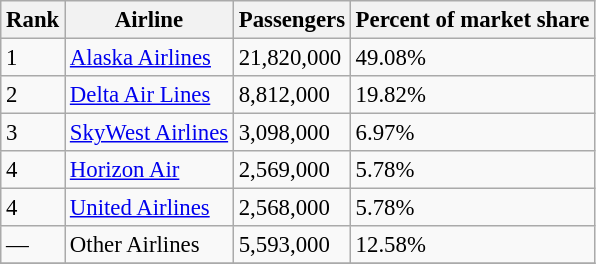<table class="wikitable" style="font-size: 95%">
<tr>
<th>Rank</th>
<th>Airline</th>
<th>Passengers</th>
<th>Percent of market share</th>
</tr>
<tr>
<td>1</td>
<td><a href='#'>Alaska Airlines</a></td>
<td>21,820,000</td>
<td>49.08%</td>
</tr>
<tr>
<td>2</td>
<td><a href='#'>Delta Air Lines</a></td>
<td>8,812,000</td>
<td>19.82%</td>
</tr>
<tr>
<td>3</td>
<td><a href='#'>SkyWest Airlines</a></td>
<td>3,098,000</td>
<td>6.97%</td>
</tr>
<tr>
<td>4</td>
<td><a href='#'>Horizon Air</a></td>
<td>2,569,000</td>
<td>5.78%</td>
</tr>
<tr>
<td>4</td>
<td><a href='#'>United Airlines</a></td>
<td>2,568,000</td>
<td>5.78%</td>
</tr>
<tr>
<td>—</td>
<td>Other Airlines</td>
<td>5,593,000</td>
<td>12.58%</td>
</tr>
<tr>
</tr>
</table>
